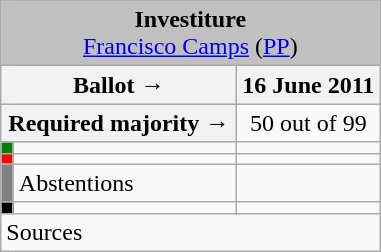<table class="wikitable" style="text-align:center;">
<tr>
<td colspan="3" align="center" bgcolor="#C0C0C0"><strong>Investiture</strong><br><a href='#'>Francisco Camps</a> (<a href='#'>PP</a>)</td>
</tr>
<tr>
<th colspan="2" width="150px">Ballot →</th>
<th>16 June 2011</th>
</tr>
<tr>
<th colspan="2">Required majority →</th>
<td>50 out of 99 </td>
</tr>
<tr>
<th width="1px" style="background:green;"></th>
<td align="left"></td>
<td></td>
</tr>
<tr>
<th style="color:inherit;background:red;"></th>
<td align="left"></td>
<td></td>
</tr>
<tr>
<th style="color:inherit;background:gray;"></th>
<td align="left"><span>Abstentions</span></td>
<td></td>
</tr>
<tr>
<th style="color:inherit;background:black;"></th>
<td align="left"></td>
<td></td>
</tr>
<tr>
<td align="left" colspan="3">Sources</td>
</tr>
</table>
